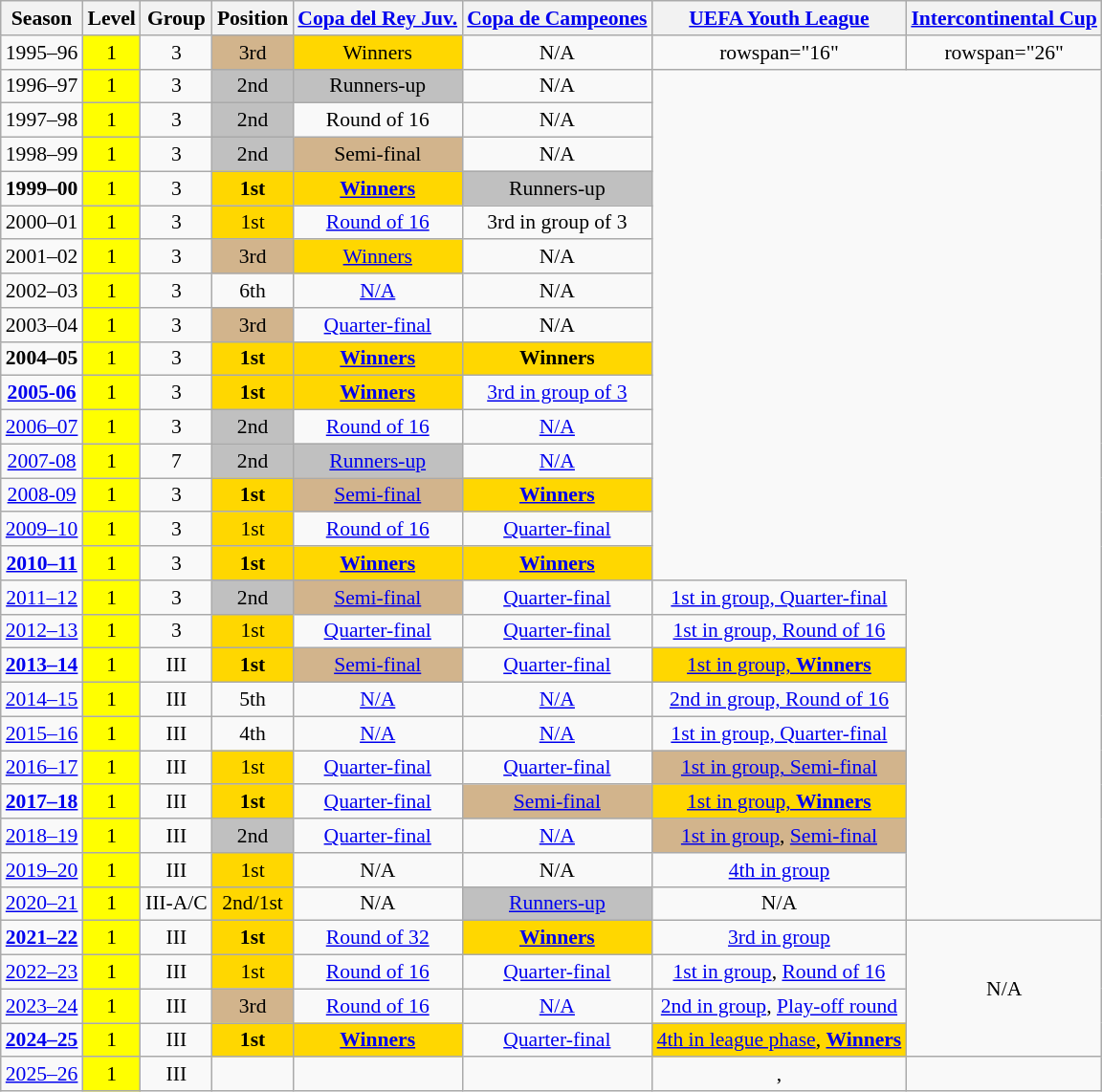<table class="wikitable" style="text-align:center; font-size:90%">
<tr>
<th>Season</th>
<th>Level</th>
<th>Group</th>
<th>Position</th>
<th><a href='#'>Copa del Rey Juv.</a></th>
<th><a href='#'>Copa de Campeones</a></th>
<th><a href='#'>UEFA Youth League</a></th>
<th><a href='#'>Intercontinental Cup</a></th>
</tr>
<tr>
<td>1995–96</td>
<td bgcolor=#FFFF00>1</td>
<td>3</td>
<td bgcolor=#D2B48C>3rd</td>
<td bgcolor=gold>Winners</td>
<td>N/A</td>
<td>rowspan="16" </td>
<td>rowspan="26" </td>
</tr>
<tr>
<td>1996–97</td>
<td bgcolor=#FFFF00>1</td>
<td>3</td>
<td bgcolor=silver>2nd</td>
<td bgcolor=silver>Runners-up</td>
<td>N/A</td>
</tr>
<tr>
<td>1997–98</td>
<td bgcolor=#FFFF00>1</td>
<td>3</td>
<td bgcolor=silver>2nd</td>
<td>Round of 16</td>
<td>N/A</td>
</tr>
<tr>
<td>1998–99</td>
<td bgcolor=#FFFF00>1</td>
<td>3</td>
<td bgcolor=silver>2nd</td>
<td bgcolor=#D2B48C>Semi-final</td>
<td>N/A</td>
</tr>
<tr>
<td><strong>1999–00</strong></td>
<td bgcolor=#FFFF00>1</td>
<td>3</td>
<td bgcolor=gold><strong>1st</strong></td>
<td bgcolor=gold><a href='#'><strong>Winners</strong></a></td>
<td bgcolor=silver>Runners-up</td>
</tr>
<tr>
<td>2000–01</td>
<td bgcolor=#FFFF00>1</td>
<td>3</td>
<td bgcolor=gold>1st</td>
<td><a href='#'>Round of 16</a></td>
<td>3rd in group of 3</td>
</tr>
<tr>
<td>2001–02</td>
<td bgcolor=#FFFF00>1</td>
<td>3</td>
<td bgcolor=#D2B48C>3rd</td>
<td bgcolor=gold><a href='#'>Winners</a></td>
<td>N/A</td>
</tr>
<tr>
<td>2002–03</td>
<td bgcolor=#FFFF00>1</td>
<td>3</td>
<td>6th</td>
<td><a href='#'>N/A</a></td>
<td>N/A</td>
</tr>
<tr>
<td>2003–04</td>
<td bgcolor=#FFFF00>1</td>
<td>3</td>
<td bgcolor=#D2B48C>3rd</td>
<td><a href='#'>Quarter-final</a></td>
<td>N/A</td>
</tr>
<tr>
<td><strong>2004–05</strong></td>
<td bgcolor=#FFFF00>1</td>
<td>3</td>
<td bgcolor=gold><strong>1st</strong></td>
<td bgcolor=gold><a href='#'><strong>Winners</strong></a></td>
<td bgcolor=gold><strong>Winners</strong></td>
</tr>
<tr>
<td><strong><a href='#'>2005-06</a></strong></td>
<td bgcolor=#FFFF00>1</td>
<td>3</td>
<td bgcolor=gold><strong>1st</strong></td>
<td bgcolor=gold><a href='#'><strong>Winners</strong></a></td>
<td><a href='#'>3rd in group of 3</a></td>
</tr>
<tr>
<td><a href='#'>2006–07</a></td>
<td bgcolor=#FFFF00>1</td>
<td>3</td>
<td bgcolor=silver>2nd</td>
<td><a href='#'>Round of 16</a></td>
<td><a href='#'>N/A</a></td>
</tr>
<tr>
<td><a href='#'>2007-08</a></td>
<td bgcolor=#FFFF00>1</td>
<td>7</td>
<td bgcolor=silver>2nd</td>
<td bgcolor=silver><a href='#'>Runners-up</a></td>
<td><a href='#'>N/A</a></td>
</tr>
<tr>
<td><a href='#'>2008-09</a></td>
<td bgcolor=#FFFF00>1</td>
<td>3</td>
<td bgcolor=gold><strong>1st</strong></td>
<td bgcolor=#D2B48C><a href='#'>Semi-final</a></td>
<td bgcolor=gold><a href='#'><strong>Winners</strong></a></td>
</tr>
<tr>
<td><a href='#'>2009–10</a></td>
<td bgcolor=#FFFF00>1</td>
<td>3</td>
<td bgcolor=gold>1st</td>
<td><a href='#'>Round of 16</a></td>
<td><a href='#'>Quarter-final</a></td>
</tr>
<tr>
<td><strong><a href='#'>2010–11</a></strong></td>
<td bgcolor=#FFFF00>1</td>
<td>3</td>
<td bgcolor=gold><strong>1st</strong></td>
<td bgcolor=gold><a href='#'><strong>Winners</strong></a></td>
<td bgcolor=gold><a href='#'><strong>Winners</strong></a></td>
</tr>
<tr>
<td><a href='#'>2011–12</a></td>
<td bgcolor=#FFFF00>1</td>
<td>3</td>
<td bgcolor=silver>2nd</td>
<td bgcolor=#D2B48C><a href='#'>Semi-final</a></td>
<td><a href='#'>Quarter-final</a></td>
<td><a href='#'>1st in group, Quarter-final</a></td>
</tr>
<tr>
<td><a href='#'>2012–13</a></td>
<td bgcolor=#FFFF00>1</td>
<td>3</td>
<td bgcolor=gold>1st</td>
<td><a href='#'>Quarter-final</a></td>
<td><a href='#'>Quarter-final</a></td>
<td><a href='#'>1st in group, Round of 16</a></td>
</tr>
<tr>
<td><strong><a href='#'>2013–14</a></strong></td>
<td bgcolor=#FFFF00>1</td>
<td>III</td>
<td bgcolor=gold><strong>1st</strong></td>
<td bgcolor=#D2B48C><a href='#'>Semi-final</a></td>
<td><a href='#'>Quarter-final</a></td>
<td bgcolor=gold><a href='#'>1st in group, <strong>Winners</strong></a></td>
</tr>
<tr>
<td><a href='#'>2014–15</a></td>
<td bgcolor=#FFFF00>1</td>
<td>III</td>
<td>5th</td>
<td><a href='#'>N/A</a></td>
<td><a href='#'>N/A</a></td>
<td><a href='#'>2nd in group, Round of 16</a></td>
</tr>
<tr>
<td><a href='#'>2015–16</a></td>
<td bgcolor=#FFFF00>1</td>
<td>III</td>
<td>4th</td>
<td><a href='#'>N/A</a></td>
<td><a href='#'>N/A</a></td>
<td><a href='#'>1st in group, Quarter-final</a></td>
</tr>
<tr>
<td><a href='#'>2016–17</a></td>
<td bgcolor=#FFFF00>1</td>
<td>III</td>
<td bgcolor=gold>1st</td>
<td><a href='#'>Quarter-final</a></td>
<td><a href='#'>Quarter-final</a></td>
<td bgcolor=#D2B48C><a href='#'>1st in group, Semi-final</a></td>
</tr>
<tr>
<td><strong><a href='#'>2017–18</a></strong></td>
<td bgcolor=#FFFF00>1</td>
<td>III</td>
<td bgcolor=gold><strong>1st</strong></td>
<td><a href='#'>Quarter-final</a></td>
<td bgcolor=#D2B48C><a href='#'>Semi-final</a></td>
<td bgcolor=gold><a href='#'>1st in group, <strong>Winners</strong></a></td>
</tr>
<tr>
<td><a href='#'>2018–19</a></td>
<td bgcolor=#FFFF00>1</td>
<td>III</td>
<td bgcolor=silver>2nd</td>
<td><a href='#'>Quarter-final</a></td>
<td><a href='#'>N/A</a></td>
<td bgcolor=#D2B48C><a href='#'>1st in group</a>, <a href='#'>Semi-final</a></td>
</tr>
<tr>
<td><a href='#'>2019–20</a></td>
<td bgcolor=#FFFF00>1</td>
<td>III</td>
<td bgcolor=gold>1st</td>
<td>N/A</td>
<td>N/A</td>
<td><a href='#'>4th in group</a></td>
</tr>
<tr>
<td><a href='#'>2020–21</a></td>
<td bgcolor=#FFFF00>1</td>
<td>III-A/C</td>
<td bgcolor=gold>2nd/1st</td>
<td>N/A</td>
<td bgcolor=silver><a href='#'>Runners-up</a></td>
<td>N/A</td>
</tr>
<tr>
<td><strong><a href='#'>2021–22</a></strong></td>
<td bgcolor=#FFFF00>1</td>
<td>III</td>
<td bgcolor=gold><strong>1st</strong></td>
<td><a href='#'>Round of 32</a></td>
<td bgcolor=gold><strong><a href='#'>Winners</a></strong></td>
<td><a href='#'>3rd in group</a></td>
<td rowspan="4">N/A</td>
</tr>
<tr>
<td><a href='#'>2022–23</a></td>
<td bgcolor=#FFFF00>1</td>
<td>III</td>
<td bgcolor=gold>1st</td>
<td><a href='#'>Round of 16</a></td>
<td><a href='#'>Quarter-final</a></td>
<td><a href='#'>1st in group</a>, <a href='#'>Round of 16</a></td>
</tr>
<tr>
<td><a href='#'>2023–24</a></td>
<td bgcolor=#FFFF00>1</td>
<td>III</td>
<td bgcolor=#D2B48C>3rd</td>
<td><a href='#'>Round of 16</a></td>
<td><a href='#'>N/A</a></td>
<td><a href='#'>2nd in group</a>, <a href='#'>Play-off round</a></td>
</tr>
<tr>
<td><strong><a href='#'>2024–25</a></strong></td>
<td bgcolor=#FFFF00>1</td>
<td>III</td>
<td bgcolor=gold><strong>1st</strong></td>
<td bgcolor=gold><a href='#'><strong>Winners</strong></a></td>
<td><a href='#'>Quarter-final</a></td>
<td bgcolor=gold><a href='#'>4th in league phase</a>, <a href='#'><strong>Winners</strong></a></td>
</tr>
<tr>
<td><a href='#'>2025–26</a></td>
<td bgcolor=#FFFF00>1</td>
<td>III</td>
<td bgcolor=></td>
<td bgcolor=><a href='#'></a></td>
<td><a href='#'></a></td>
<td bgcolor=><a href='#'></a>, <a href='#'></a></td>
<td><a href='#'></a></td>
</tr>
</table>
